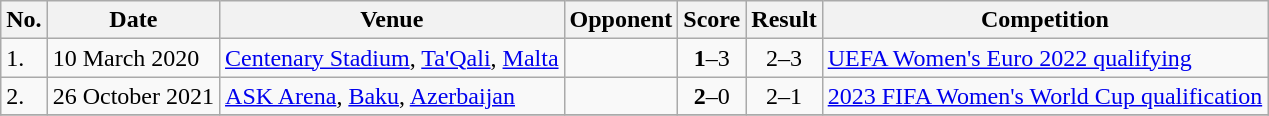<table class="wikitable">
<tr>
<th>No.</th>
<th>Date</th>
<th>Venue</th>
<th>Opponent</th>
<th>Score</th>
<th>Result</th>
<th>Competition</th>
</tr>
<tr>
<td>1.</td>
<td>10 March 2020</td>
<td><a href='#'>Centenary Stadium</a>, <a href='#'>Ta'Qali</a>, <a href='#'>Malta</a></td>
<td></td>
<td align=center><strong>1</strong>–3</td>
<td align=center>2–3</td>
<td><a href='#'>UEFA Women's Euro 2022 qualifying</a></td>
</tr>
<tr>
<td>2.</td>
<td>26 October 2021</td>
<td><a href='#'>ASK Arena</a>, <a href='#'>Baku</a>, <a href='#'>Azerbaijan</a></td>
<td></td>
<td align=center><strong>2</strong>–0</td>
<td align=center>2–1</td>
<td><a href='#'>2023 FIFA Women's World Cup qualification</a></td>
</tr>
<tr>
</tr>
</table>
